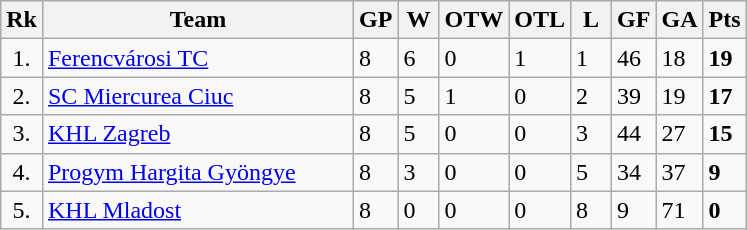<table class="wikitable" style="text-align:left;">
<tr>
<th width=20>Rk</th>
<th width=200>Team</th>
<th width=20 abbr="Games Played">GP</th>
<th width=20 abbr="Won">W</th>
<th width=20 abbr="Overtimes Won">OTW</th>
<th width=20 abbr="Overtime Lost">OTL</th>
<th width=20 abbr="Lost">L</th>
<th width=20 abbr="Goals for">GF</th>
<th width=20 abbr="Goals against">GA</th>
<th width=20 abbr="Points">Pts</th>
</tr>
<tr>
<td style="text-align:center;">1.</td>
<td> <a href='#'>Ferencvárosi TC</a></td>
<td>8</td>
<td>6</td>
<td>0</td>
<td>1</td>
<td>1</td>
<td>46</td>
<td>18</td>
<td><strong>19</strong></td>
</tr>
<tr>
<td style="text-align:center;">2.</td>
<td> <a href='#'>SC Miercurea Ciuc</a></td>
<td>8</td>
<td>5</td>
<td>1</td>
<td>0</td>
<td>2</td>
<td>39</td>
<td>19</td>
<td><strong>17</strong></td>
</tr>
<tr>
<td style="text-align:center;">3.</td>
<td> <a href='#'>KHL Zagreb</a></td>
<td>8</td>
<td>5</td>
<td>0</td>
<td>0</td>
<td>3</td>
<td>44</td>
<td>27</td>
<td><strong>15</strong></td>
</tr>
<tr>
<td style="text-align:center;">4.</td>
<td> <a href='#'>Progym Hargita Gyöngye</a></td>
<td>8</td>
<td>3</td>
<td>0</td>
<td>0</td>
<td>5</td>
<td>34</td>
<td>37</td>
<td><strong>9</strong></td>
</tr>
<tr>
<td style="text-align:center;">5.</td>
<td> <a href='#'>KHL Mladost</a></td>
<td>8</td>
<td>0</td>
<td>0</td>
<td>0</td>
<td>8</td>
<td>9</td>
<td>71</td>
<td><strong>0</strong></td>
</tr>
</table>
